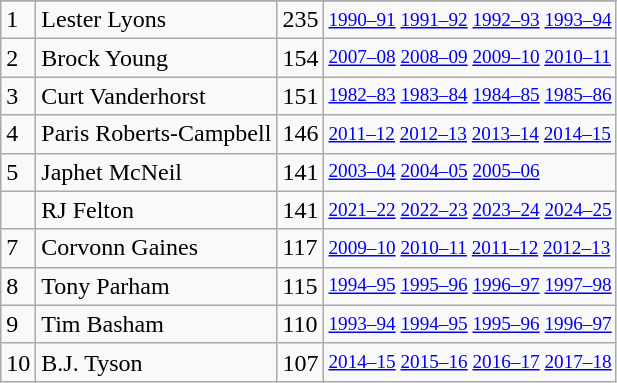<table class="wikitable">
<tr>
</tr>
<tr>
<td>1</td>
<td>Lester Lyons</td>
<td>235</td>
<td style="font-size:80%;"><a href='#'>1990–91</a> <a href='#'>1991–92</a> <a href='#'>1992–93</a> <a href='#'>1993–94</a></td>
</tr>
<tr>
<td>2</td>
<td>Brock Young</td>
<td>154</td>
<td style="font-size:80%;"><a href='#'>2007–08</a> <a href='#'>2008–09</a> <a href='#'>2009–10</a> <a href='#'>2010–11</a></td>
</tr>
<tr>
<td>3</td>
<td>Curt Vanderhorst</td>
<td>151</td>
<td style="font-size:80%;"><a href='#'>1982–83</a> <a href='#'>1983–84</a> <a href='#'>1984–85</a> <a href='#'>1985–86</a></td>
</tr>
<tr>
<td>4</td>
<td>Paris Roberts-Campbell</td>
<td>146</td>
<td style="font-size:80%;"><a href='#'>2011–12</a> <a href='#'>2012–13</a> <a href='#'>2013–14</a> <a href='#'>2014–15</a></td>
</tr>
<tr>
<td>5</td>
<td>Japhet McNeil</td>
<td>141</td>
<td style="font-size:80%;"><a href='#'>2003–04</a> <a href='#'>2004–05</a> <a href='#'>2005–06</a></td>
</tr>
<tr>
<td></td>
<td>RJ Felton</td>
<td>141</td>
<td style="font-size:80%;"><a href='#'>2021–22</a> <a href='#'>2022–23</a> <a href='#'>2023–24</a> <a href='#'>2024–25</a></td>
</tr>
<tr>
<td>7</td>
<td>Corvonn Gaines</td>
<td>117</td>
<td style="font-size:80%;"><a href='#'>2009–10</a> <a href='#'>2010–11</a> <a href='#'>2011–12</a> <a href='#'>2012–13</a></td>
</tr>
<tr>
<td>8</td>
<td>Tony Parham</td>
<td>115</td>
<td style="font-size:80%;"><a href='#'>1994–95</a> <a href='#'>1995–96</a> <a href='#'>1996–97</a> <a href='#'>1997–98</a></td>
</tr>
<tr>
<td>9</td>
<td>Tim Basham</td>
<td>110</td>
<td style="font-size:80%;"><a href='#'>1993–94</a> <a href='#'>1994–95</a> <a href='#'>1995–96</a> <a href='#'>1996–97</a></td>
</tr>
<tr>
<td>10</td>
<td>B.J. Tyson</td>
<td>107</td>
<td style="font-size:80%;"><a href='#'>2014–15</a> <a href='#'>2015–16</a> <a href='#'>2016–17</a> <a href='#'>2017–18</a></td>
</tr>
</table>
